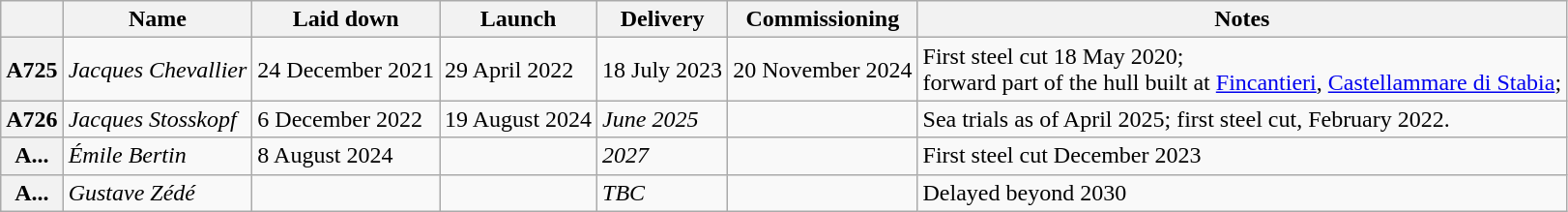<table class="wikitable">
<tr>
<th scope="col"></th>
<th scope="col">Name</th>
<th scope="col">Laid down</th>
<th scope="col">Launch</th>
<th scope="col">Delivery</th>
<th scope="col">Commissioning</th>
<th scope="col">Notes</th>
</tr>
<tr>
<th scope="row">A725</th>
<td><em>Jacques Chevallier</em></td>
<td>24 December 2021</td>
<td>29 April 2022</td>
<td>18 July 2023</td>
<td>20 November 2024</td>
<td>First steel cut 18 May 2020;<br> forward part of the hull built at <a href='#'>Fincantieri</a>, <a href='#'>Castellammare di Stabia</a>;</td>
</tr>
<tr>
<th scope="row">A726</th>
<td><em>Jacques Stosskopf</em></td>
<td>6 December 2022</td>
<td>19 August 2024</td>
<td><em>June 2025</em></td>
<td></td>
<td>Sea trials as of April 2025; first steel cut, February 2022.<br></td>
</tr>
<tr>
<th scope="row">A...</th>
<td><em>Émile Bertin</em></td>
<td>8 August 2024</td>
<td></td>
<td><em>2027</em></td>
<td></td>
<td>First steel cut December 2023</td>
</tr>
<tr>
<th scope="row">A...</th>
<td><em>Gustave Zédé</em></td>
<td></td>
<td></td>
<td><em>TBC</em></td>
<td></td>
<td>Delayed beyond 2030</td>
</tr>
</table>
